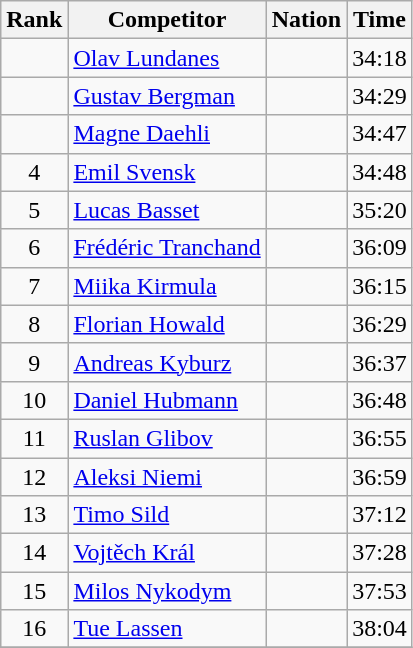<table class="wikitable sortable" style="text-align:left">
<tr>
<th data-sort-type="number">Rank</th>
<th class="unsortable">Competitor</th>
<th>Nation</th>
<th>Time</th>
</tr>
<tr>
<td style="text-align:center"></td>
<td><a href='#'>Olav Lundanes</a></td>
<td></td>
<td style="text-align:right">34:18</td>
</tr>
<tr>
<td style="text-align:center"></td>
<td><a href='#'>Gustav Bergman</a></td>
<td></td>
<td style="text-align:right">34:29</td>
</tr>
<tr>
<td style="text-align:center"></td>
<td><a href='#'>Magne Daehli</a></td>
<td></td>
<td style="text-align:right">34:47</td>
</tr>
<tr>
<td style="text-align:center">4</td>
<td><a href='#'>Emil Svensk</a></td>
<td></td>
<td style="text-align:right">34:48</td>
</tr>
<tr>
<td style="text-align:center">5</td>
<td><a href='#'>Lucas Basset</a></td>
<td></td>
<td style="text-align:right">35:20</td>
</tr>
<tr>
<td style="text-align:center">6</td>
<td><a href='#'>Frédéric Tranchand</a></td>
<td></td>
<td style="text-align:right">36:09</td>
</tr>
<tr>
<td style="text-align:center">7</td>
<td><a href='#'>Miika Kirmula</a></td>
<td></td>
<td style="text-align:right">36:15</td>
</tr>
<tr>
<td style="text-align:center">8</td>
<td><a href='#'>Florian Howald</a></td>
<td></td>
<td style="text-align:right">36:29</td>
</tr>
<tr>
<td style="text-align:center">9</td>
<td><a href='#'>Andreas Kyburz</a></td>
<td></td>
<td style="text-align:right">36:37</td>
</tr>
<tr>
<td style="text-align:center">10</td>
<td><a href='#'>Daniel Hubmann</a></td>
<td></td>
<td style="text-align:right">36:48</td>
</tr>
<tr>
<td style="text-align:center">11</td>
<td><a href='#'>Ruslan Glibov</a></td>
<td></td>
<td style="text-align:right">36:55</td>
</tr>
<tr>
<td style="text-align:center">12</td>
<td><a href='#'>Aleksi Niemi</a></td>
<td></td>
<td style="text-align:right">36:59</td>
</tr>
<tr>
<td style="text-align:center">13</td>
<td><a href='#'>Timo Sild</a></td>
<td></td>
<td style="text-align:right">37:12</td>
</tr>
<tr>
<td style="text-align:center">14</td>
<td><a href='#'>Vojtěch Král</a></td>
<td></td>
<td style="text-align:right">37:28</td>
</tr>
<tr>
<td style="text-align:center">15</td>
<td><a href='#'>Milos Nykodym</a></td>
<td></td>
<td style="text-align:right">37:53</td>
</tr>
<tr>
<td style="text-align:center">16</td>
<td><a href='#'>Tue Lassen</a></td>
<td></td>
<td style="text-align:right">38:04</td>
</tr>
<tr>
</tr>
</table>
